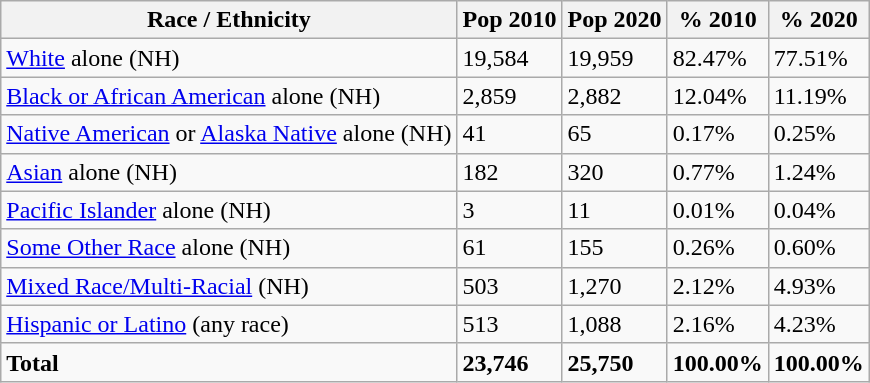<table class="wikitable">
<tr>
<th>Race / Ethnicity</th>
<th>Pop 2010</th>
<th>Pop 2020</th>
<th>% 2010</th>
<th>% 2020</th>
</tr>
<tr>
<td><a href='#'>White</a> alone (NH)</td>
<td>19,584</td>
<td>19,959</td>
<td>82.47%</td>
<td>77.51%</td>
</tr>
<tr>
<td><a href='#'>Black or African American</a> alone (NH)</td>
<td>2,859</td>
<td>2,882</td>
<td>12.04%</td>
<td>11.19%</td>
</tr>
<tr>
<td><a href='#'>Native American</a> or <a href='#'>Alaska Native</a> alone (NH)</td>
<td>41</td>
<td>65</td>
<td>0.17%</td>
<td>0.25%</td>
</tr>
<tr>
<td><a href='#'>Asian</a> alone (NH)</td>
<td>182</td>
<td>320</td>
<td>0.77%</td>
<td>1.24%</td>
</tr>
<tr>
<td><a href='#'>Pacific Islander</a> alone (NH)</td>
<td>3</td>
<td>11</td>
<td>0.01%</td>
<td>0.04%</td>
</tr>
<tr>
<td><a href='#'>Some Other Race</a> alone (NH)</td>
<td>61</td>
<td>155</td>
<td>0.26%</td>
<td>0.60%</td>
</tr>
<tr>
<td><a href='#'>Mixed Race/Multi-Racial</a> (NH)</td>
<td>503</td>
<td>1,270</td>
<td>2.12%</td>
<td>4.93%</td>
</tr>
<tr>
<td><a href='#'>Hispanic or Latino</a> (any race)</td>
<td>513</td>
<td>1,088</td>
<td>2.16%</td>
<td>4.23%</td>
</tr>
<tr>
<td><strong>Total</strong></td>
<td><strong>23,746</strong></td>
<td><strong>25,750</strong></td>
<td><strong>100.00%</strong></td>
<td><strong>100.00%</strong></td>
</tr>
</table>
